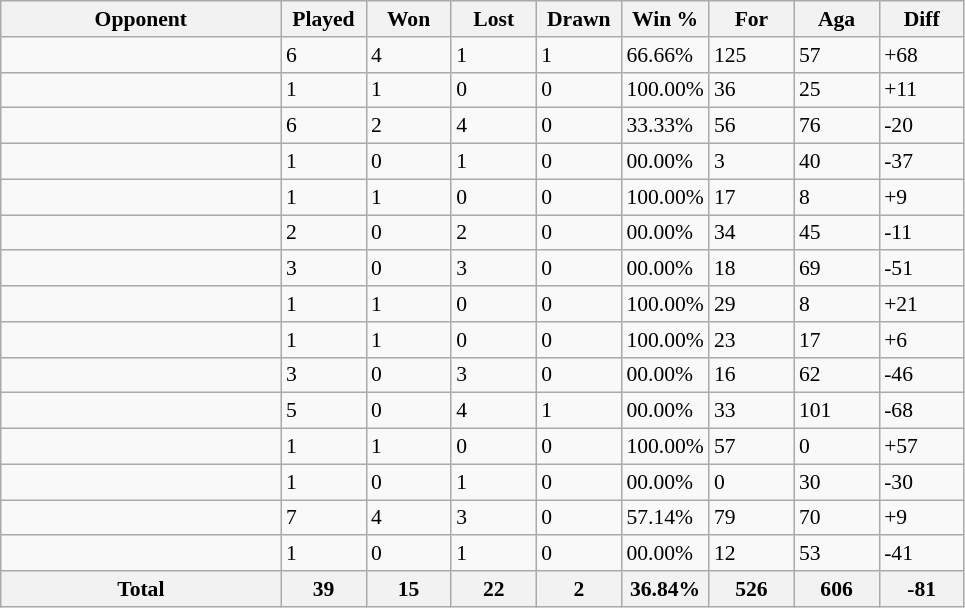<table class="wikitable sortable" style="font-size:90%">
<tr>
<th style="width:180px;">Opponent</th>
<th style="width:50px;">Played</th>
<th style="width:50px;">Won</th>
<th style="width:50px;">Lost</th>
<th style="width:50px;">Drawn</th>
<th style="width:50px;">Win %</th>
<th style="width:50px;">For</th>
<th style="width:50px;">Aga</th>
<th style="width:50px;">Diff</th>
</tr>
<tr>
<td></td>
<td>6</td>
<td>4</td>
<td>1</td>
<td>1</td>
<td>66.66%</td>
<td>125</td>
<td>57</td>
<td>+68</td>
</tr>
<tr>
<td></td>
<td>1</td>
<td>1</td>
<td>0</td>
<td>0</td>
<td>100.00%</td>
<td>36</td>
<td>25</td>
<td>+11</td>
</tr>
<tr>
<td></td>
<td>6</td>
<td>2</td>
<td>4</td>
<td>0</td>
<td>33.33%</td>
<td>56</td>
<td>76</td>
<td>-20</td>
</tr>
<tr>
<td></td>
<td>1</td>
<td>0</td>
<td>1</td>
<td>0</td>
<td>00.00%</td>
<td>3</td>
<td>40</td>
<td>-37</td>
</tr>
<tr>
<td></td>
<td>1</td>
<td>1</td>
<td>0</td>
<td>0</td>
<td>100.00%</td>
<td>17</td>
<td>8</td>
<td>+9</td>
</tr>
<tr>
<td></td>
<td>2</td>
<td>0</td>
<td>2</td>
<td>0</td>
<td>00.00%</td>
<td>34</td>
<td>45</td>
<td>-11</td>
</tr>
<tr>
<td></td>
<td>3</td>
<td>0</td>
<td>3</td>
<td>0</td>
<td>00.00%</td>
<td>18</td>
<td>69</td>
<td>-51</td>
</tr>
<tr>
<td></td>
<td>1</td>
<td>1</td>
<td>0</td>
<td>0</td>
<td>100.00%</td>
<td>29</td>
<td>8</td>
<td>+21</td>
</tr>
<tr>
<td></td>
<td>1</td>
<td>1</td>
<td>0</td>
<td>0</td>
<td>100.00%</td>
<td>23</td>
<td>17</td>
<td>+6</td>
</tr>
<tr>
<td></td>
<td>3</td>
<td>0</td>
<td>3</td>
<td>0</td>
<td>00.00%</td>
<td>16</td>
<td>62</td>
<td>-46</td>
</tr>
<tr>
<td></td>
<td>5</td>
<td>0</td>
<td>4</td>
<td>1</td>
<td>00.00%</td>
<td>33</td>
<td>101</td>
<td>-68</td>
</tr>
<tr>
<td></td>
<td>1</td>
<td>1</td>
<td>0</td>
<td>0</td>
<td>100.00%</td>
<td>57</td>
<td>0</td>
<td>+57</td>
</tr>
<tr>
<td></td>
<td>1</td>
<td>0</td>
<td>1</td>
<td>0</td>
<td>00.00%</td>
<td>0</td>
<td>30</td>
<td>-30</td>
</tr>
<tr>
<td></td>
<td>7</td>
<td>4</td>
<td>3</td>
<td>0</td>
<td>57.14%</td>
<td>79</td>
<td>70</td>
<td>+9</td>
</tr>
<tr>
<td></td>
<td>1</td>
<td>0</td>
<td>1</td>
<td>0</td>
<td>00.00%</td>
<td>12</td>
<td>53</td>
<td>-41</td>
</tr>
<tr>
<th>Total</th>
<th>39</th>
<th>15</th>
<th>22</th>
<th>2</th>
<th>36.84%</th>
<th>526</th>
<th>606</th>
<th>-81</th>
</tr>
</table>
